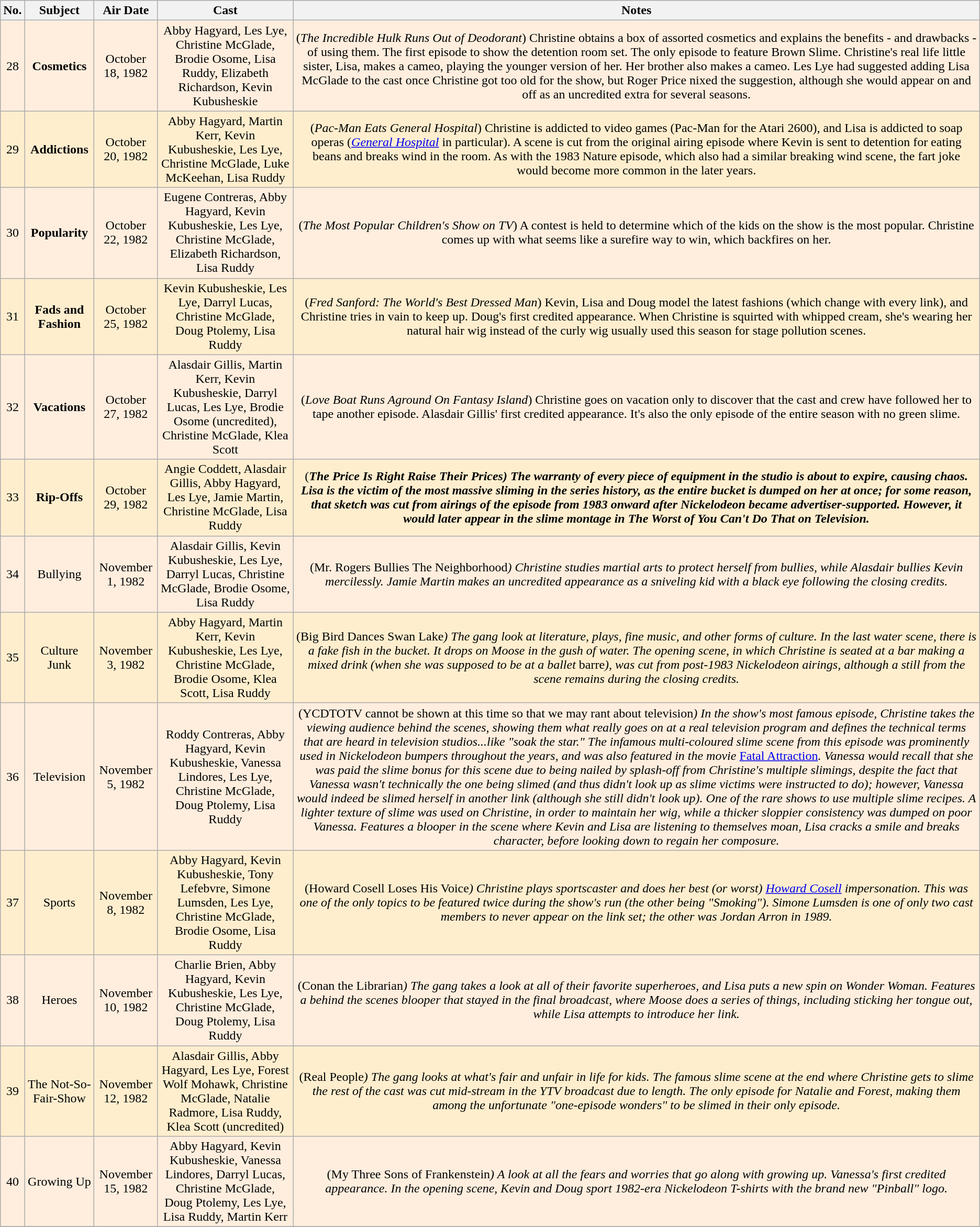<table class="wikitable" style="text-align:center; background:#FFEEDE">
<tr>
<th>No.</th>
<th>Subject</th>
<th>Air Date</th>
<th>Cast</th>
<th>Notes</th>
</tr>
<tr>
<td>28</td>
<td><strong>Cosmetics</strong></td>
<td>October 18, 1982</td>
<td>Abby Hagyard, Les Lye, Christine McGlade, Brodie Osome, Lisa Ruddy, Elizabeth Richardson, Kevin Kubusheskie</td>
<td>(<em>The Incredible Hulk Runs Out of Deodorant</em>) Christine obtains a box of assorted cosmetics and explains the benefits - and drawbacks - of using them. The first episode to show the detention room set. The only episode to feature Brown Slime. Christine's real life little sister, Lisa, makes a cameo, playing the younger version of her. Her brother also makes a cameo. Les Lye had suggested adding Lisa McGlade to the cast once Christine got too old for the show, but Roger Price nixed the suggestion, although she would appear on and off as an uncredited extra for several seasons.</td>
</tr>
<tr bgcolor="FFEECE">
<td>29</td>
<td><strong>Addictions</strong></td>
<td>October 20, 1982</td>
<td>Abby Hagyard, Martin Kerr, Kevin Kubusheskie, Les Lye, Christine McGlade, Luke McKeehan, Lisa Ruddy</td>
<td>(<em>Pac-Man Eats General Hospital</em>) Christine is addicted to video games (Pac-Man for the Atari 2600), and Lisa is addicted to soap operas (<em><a href='#'>General Hospital</a></em> in particular). A scene is cut from the original airing episode where Kevin is sent to detention for eating beans and breaks wind in the room. As with the 1983 Nature episode, which also had a similar breaking wind scene, the fart joke would become more common in the later years.</td>
</tr>
<tr>
<td>30</td>
<td><strong>Popularity</strong></td>
<td>October 22, 1982</td>
<td>Eugene Contreras, Abby Hagyard, Kevin Kubusheskie, Les Lye, Christine McGlade, Elizabeth Richardson, Lisa Ruddy</td>
<td>(<em>The Most Popular Children's Show on TV</em>) A contest is held to determine which of the kids on the show is the most popular. Christine comes up with what seems like a surefire way to win, which backfires on her.</td>
</tr>
<tr bgcolor="FFEECE">
<td>31</td>
<td><strong>Fads and Fashion</strong></td>
<td>October 25, 1982</td>
<td>Kevin Kubusheskie, Les Lye, Darryl Lucas, Christine McGlade, Doug Ptolemy, Lisa Ruddy</td>
<td>(<em>Fred Sanford: The World's Best Dressed Man</em>) Kevin, Lisa and Doug model the latest fashions (which change with every link), and Christine tries in vain to keep up. Doug's first credited appearance. When Christine is squirted with whipped cream, she's wearing her natural hair wig instead of the curly wig usually used this season for stage pollution scenes.</td>
</tr>
<tr>
<td>32</td>
<td><strong>Vacations</strong></td>
<td>October 27, 1982</td>
<td>Alasdair Gillis, Martin Kerr, Kevin Kubusheskie, Darryl Lucas, Les Lye, Brodie Osome (uncredited), Christine McGlade, Klea Scott</td>
<td>(<em>Love Boat Runs Aground On Fantasy Island</em>) Christine goes on vacation only to discover that the cast and crew have followed her to tape another episode. Alasdair Gillis' first credited appearance. It's also the only episode of the entire season with no green slime.</td>
</tr>
<tr bgcolor="FFEECE">
<td>33</td>
<td><strong>Rip-Offs</strong></td>
<td>October 29, 1982</td>
<td>Angie Coddett, Alasdair Gillis, Abby Hagyard, Les Lye, Jamie Martin, Christine McGlade, Lisa Ruddy</td>
<td>(<strong><em>The Price Is Right<strong> Raise Their Prices<em>) The warranty of every piece of equipment in the studio is about to expire, causing chaos. Lisa is the victim of the most massive sliming in the series history, as the entire bucket is dumped on her at once; for some reason, that sketch was cut from airings of the episode from 1983 onward after Nickelodeon became advertiser-supported. However, it would later appear in the slime montage in </em>The Worst of You Can't Do That on Television.<em></td>
</tr>
<tr>
<td>34</td>
<td></strong>Bullying<strong></td>
<td>November 1, 1982</td>
<td>Alasdair Gillis, Kevin Kubusheskie, Les Lye, Darryl Lucas, Christine McGlade, Brodie Osome, Lisa Ruddy</td>
<td>(</em>Mr. Rogers Bullies The Neighborhood<em>) Christine studies martial arts to protect herself from bullies, while Alasdair bullies Kevin mercilessly. Jamie Martin makes an uncredited appearance as a sniveling kid with a black eye following the closing credits.</td>
</tr>
<tr bgcolor="FFEECE">
<td>35</td>
<td></strong>Culture Junk<strong></td>
<td>November 3, 1982</td>
<td>Abby Hagyard, Martin Kerr, Kevin Kubusheskie, Les Lye, Christine McGlade, Brodie Osome, Klea Scott, Lisa Ruddy</td>
<td>(</em>Big Bird Dances Swan Lake<em>) The gang look at literature, plays, fine music, and other forms of culture. In the last water scene, there is a fake fish in the bucket. It drops on Moose in the gush of water. The opening scene, in which Christine is seated at a bar making a mixed drink (when she was supposed to be at a ballet </em>barre<em>), was cut from post-1983 Nickelodeon airings, although a still from the scene remains during the closing credits.</td>
</tr>
<tr>
<td>36</td>
<td></strong>Television<strong></td>
<td>November 5, 1982</td>
<td>Roddy Contreras, Abby Hagyard, Kevin Kubusheskie, Vanessa Lindores, Les Lye, Christine McGlade, Doug Ptolemy, Lisa Ruddy</td>
<td>(</em>YCDTOTV cannot be shown at this time so that we may rant about television<em>) In the show's most famous episode, Christine takes the viewing audience behind the scenes, showing them what really goes on at a real television program and defines the technical terms that are heard in television studios...like "soak the star." The infamous multi-coloured slime scene from this episode was prominently used in Nickelodeon bumpers throughout the years, and was also featured in the movie </em><a href='#'>Fatal Attraction</a><em>. Vanessa would recall that she was paid the slime bonus for this scene due to being nailed by splash-off from Christine's multiple slimings, despite the fact that Vanessa wasn't technically the one being slimed (and thus didn't look up as slime victims were instructed to do); however, Vanessa would indeed be slimed herself in another link (although she still didn't look up). One of the rare shows to use multiple slime recipes. A lighter texture of slime was used on Christine, in order to maintain her wig, while a thicker sloppier consistency was dumped on poor Vanessa. Features a blooper in the scene where Kevin and Lisa are listening to themselves moan, Lisa cracks a smile and breaks character, before looking down to regain her composure.</td>
</tr>
<tr bgcolor="FFEECE">
<td>37</td>
<td></strong>Sports<strong></td>
<td>November 8, 1982</td>
<td>Abby Hagyard, Kevin Kubusheskie, Tony Lefebvre, Simone Lumsden, Les Lye, Christine McGlade, Brodie Osome, Lisa Ruddy</td>
<td>(</em>Howard Cosell Loses His Voice<em>) Christine plays sportscaster and does her best (or worst) <a href='#'>Howard Cosell</a> impersonation. This was one of the only topics to be featured twice during the show's run (the other being "Smoking"). Simone Lumsden is one of only two cast members to never appear on the link set; the other was Jordan Arron in 1989.</td>
</tr>
<tr>
<td>38</td>
<td></strong>Heroes<strong></td>
<td>November 10, 1982</td>
<td>Charlie Brien, Abby Hagyard, Kevin Kubusheskie, Les Lye, Christine McGlade, Doug Ptolemy, Lisa Ruddy</td>
<td>(</em>Conan the Librarian<em>) The gang takes a look at all of their favorite superheroes, and Lisa puts a new spin on Wonder Woman. Features a behind the scenes blooper that stayed in the final broadcast, where Moose does a series of things, including sticking her tongue out, while Lisa attempts to introduce her link.</td>
</tr>
<tr bgcolor="FFEECE">
<td>39</td>
<td></strong>The Not-So-Fair-Show<strong></td>
<td>November 12, 1982</td>
<td>Alasdair Gillis, Abby Hagyard, Les Lye, Forest Wolf Mohawk, Christine McGlade, Natalie Radmore, Lisa Ruddy, Klea Scott (uncredited)</td>
<td>(</em>Real People<em>) The gang looks at what's fair and unfair in life for kids. The famous slime scene at the end where Christine gets to slime the rest of the cast was cut mid-stream in the YTV broadcast due to length. The only episode for Natalie and Forest, making them among the unfortunate "one-episode wonders" to be slimed in their only episode.</td>
</tr>
<tr>
<td>40</td>
<td></strong>Growing Up<strong></td>
<td>November 15, 1982</td>
<td>Abby Hagyard, Kevin Kubusheskie, Vanessa Lindores, Darryl Lucas, Christine McGlade, Doug Ptolemy, Les Lye, Lisa Ruddy, Martin Kerr</td>
<td>(</em>My Three Sons of Frankenstein<em>) A look at all the fears and worries that go along with growing up. Vanessa's first credited appearance. In the opening scene, Kevin and Doug sport 1982-era Nickelodeon T-shirts with the brand new "Pinball" logo.</td>
</tr>
<tr bgcolor="FFEECE">
</tr>
</table>
